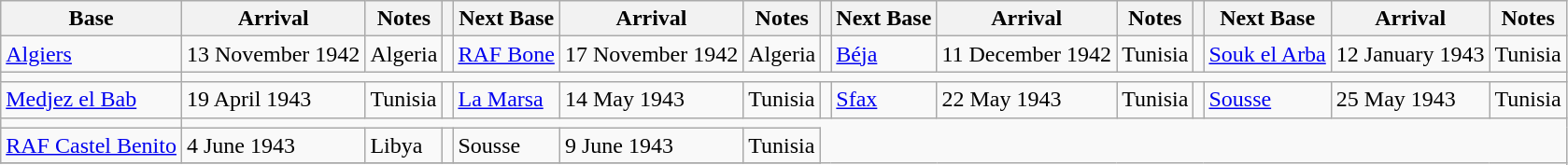<table class="wikitable">
<tr>
<th>Base</th>
<th>Arrival</th>
<th>Notes</th>
<th></th>
<th>Next Base</th>
<th>Arrival</th>
<th>Notes</th>
<th></th>
<th>Next Base</th>
<th>Arrival</th>
<th>Notes</th>
<th></th>
<th>Next Base</th>
<th>Arrival</th>
<th>Notes</th>
</tr>
<tr>
<td><a href='#'>Algiers</a></td>
<td>13 November 1942</td>
<td>Algeria</td>
<td></td>
<td><a href='#'>RAF Bone</a></td>
<td>17 November 1942</td>
<td>Algeria</td>
<td></td>
<td><a href='#'>Béja</a></td>
<td>11 December 1942</td>
<td>Tunisia</td>
<td></td>
<td><a href='#'>Souk el Arba</a></td>
<td>12 January 1943</td>
<td>Tunisia</td>
</tr>
<tr>
<td></td>
</tr>
<tr>
<td><a href='#'>Medjez el Bab</a></td>
<td>19 April 1943</td>
<td>Tunisia</td>
<td></td>
<td><a href='#'>La Marsa</a></td>
<td>14 May 1943</td>
<td>Tunisia</td>
<td></td>
<td><a href='#'>Sfax</a></td>
<td>22 May 1943</td>
<td>Tunisia</td>
<td></td>
<td><a href='#'>Sousse</a></td>
<td>25 May 1943</td>
<td>Tunisia</td>
</tr>
<tr>
<td></td>
</tr>
<tr>
<td><a href='#'>RAF Castel Benito</a></td>
<td>4 June 1943</td>
<td>Libya</td>
<td></td>
<td>Sousse</td>
<td>9 June 1943</td>
<td>Tunisia</td>
</tr>
<tr>
</tr>
</table>
